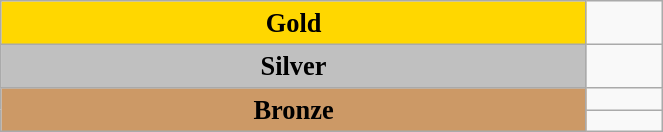<table class="wikitable" style=" text-align:center; font-size:110%;" width="35%">
<tr>
<td rowspan="1" bgcolor="gold"><strong>Gold</strong></td>
<td align=left></td>
</tr>
<tr>
<td rowspan="1" bgcolor="silver"><strong>Silver</strong></td>
<td align=left></td>
</tr>
<tr>
<td rowspan="2" bgcolor="#cc9966"><strong>Bronze</strong></td>
<td align=left></td>
</tr>
<tr>
<td align=left></td>
</tr>
</table>
